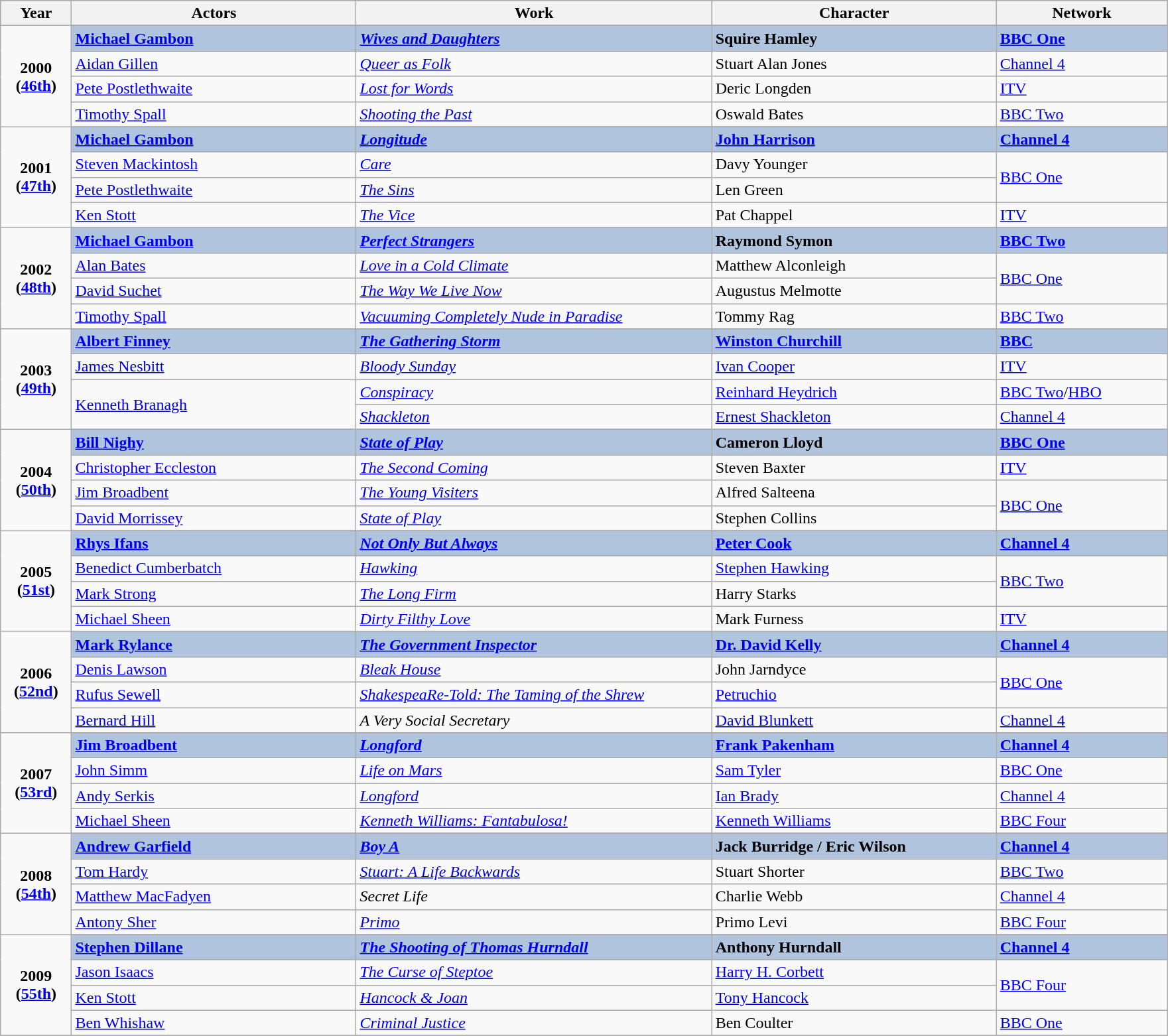<table class="wikitable">
<tr style="background:#bebebe;">
<th style="width:5%;">Year</th>
<th style="width:20%;">Actors</th>
<th style="width:25%;">Work</th>
<th style="width:20%;">Character</th>
<th style="width:12%;">Network</th>
</tr>
<tr>
<td rowspan=5 style="text-align:center"><strong>2000<br>(<a href='#'>46th</a>)</strong></td>
</tr>
<tr style="background:#B0C4DE;">
<td><strong><a href='#'>Michael Gambon</a></strong></td>
<td><strong><em><a href='#'>Wives and Daughters</a></em></strong></td>
<td><strong>Squire Hamley</strong></td>
<td><strong><a href='#'>BBC One</a></strong></td>
</tr>
<tr>
<td><a href='#'>Aidan Gillen</a></td>
<td><em><a href='#'>Queer as Folk</a></em></td>
<td>Stuart Alan Jones</td>
<td><a href='#'>Channel 4</a></td>
</tr>
<tr>
<td><a href='#'>Pete Postlethwaite</a></td>
<td><em><a href='#'>Lost for Words</a></em></td>
<td>Deric Longden</td>
<td><a href='#'>ITV</a></td>
</tr>
<tr>
<td><a href='#'>Timothy Spall</a></td>
<td><em><a href='#'>Shooting the Past</a></em></td>
<td>Oswald Bates</td>
<td><a href='#'>BBC Two</a></td>
</tr>
<tr>
<td rowspan=5 style="text-align:center"><strong>2001<br>(<a href='#'>47th</a>)</strong></td>
</tr>
<tr style="background:#B0C4DE;">
<td><strong><a href='#'>Michael Gambon</a></strong></td>
<td><strong><em><a href='#'>Longitude</a></em></strong></td>
<td><strong><a href='#'>John Harrison</a></strong></td>
<td><strong><a href='#'>Channel 4</a></strong></td>
</tr>
<tr>
<td><a href='#'>Steven Mackintosh</a></td>
<td><em><a href='#'>Care</a></em></td>
<td>Davy Younger</td>
<td rowspan="2"><a href='#'>BBC One</a></td>
</tr>
<tr>
<td><a href='#'>Pete Postlethwaite</a></td>
<td><em><a href='#'>The Sins</a></em></td>
<td>Len Green</td>
</tr>
<tr>
<td><a href='#'>Ken Stott</a></td>
<td><em><a href='#'>The Vice</a></em></td>
<td>Pat Chappel</td>
<td><a href='#'>ITV</a></td>
</tr>
<tr>
<td rowspan=5 style="text-align:center"><strong>2002<br>(<a href='#'>48th</a>)</strong></td>
</tr>
<tr style="background:#B0C4DE;">
<td><strong><a href='#'>Michael Gambon</a></strong></td>
<td><strong><em><a href='#'>Perfect Strangers</a></em></strong></td>
<td><strong>Raymond Symon</strong></td>
<td><strong><a href='#'>BBC Two</a></strong></td>
</tr>
<tr>
<td><a href='#'>Alan Bates</a></td>
<td><em><a href='#'>Love in a Cold Climate</a></em></td>
<td>Matthew Alconleigh</td>
<td rowspan="2"><a href='#'>BBC One</a></td>
</tr>
<tr>
<td><a href='#'>David Suchet</a></td>
<td><em><a href='#'>The Way We Live Now</a></em></td>
<td>Augustus Melmotte</td>
</tr>
<tr>
<td><a href='#'>Timothy Spall</a></td>
<td><em><a href='#'>Vacuuming Completely Nude in Paradise</a></em></td>
<td>Tommy Rag</td>
<td><a href='#'>BBC Two</a></td>
</tr>
<tr>
<td rowspan=5 style="text-align:center"><strong>2003<br>(<a href='#'>49th</a>)<br></strong></td>
</tr>
<tr style="background:#B0C4DE;">
<td><strong><a href='#'>Albert Finney</a></strong></td>
<td><strong><em><a href='#'>The Gathering Storm</a></em></strong></td>
<td><strong><a href='#'>Winston Churchill</a></strong></td>
<td><strong><a href='#'>BBC</a></strong></td>
</tr>
<tr>
<td><a href='#'>James Nesbitt</a></td>
<td><em><a href='#'>Bloody Sunday</a></em></td>
<td><a href='#'>Ivan Cooper</a></td>
<td><a href='#'>ITV</a></td>
</tr>
<tr>
<td rowspan="2"><a href='#'>Kenneth Branagh</a></td>
<td><em><a href='#'>Conspiracy</a></em></td>
<td><a href='#'>Reinhard Heydrich</a></td>
<td><a href='#'>BBC Two</a>/<a href='#'>HBO</a></td>
</tr>
<tr>
<td><em><a href='#'>Shackleton</a></em></td>
<td><a href='#'>Ernest Shackleton</a></td>
<td><a href='#'>Channel 4</a></td>
</tr>
<tr>
<td rowspan=5 style="text-align:center"><strong>2004 <br>(<a href='#'>50th</a>)<br></strong></td>
</tr>
<tr style="background:#B0C4DE;">
<td><strong><a href='#'>Bill Nighy</a></strong></td>
<td><strong><em><a href='#'>State of Play</a></em></strong></td>
<td><strong>Cameron Lloyd</strong></td>
<td><strong><a href='#'>BBC One</a></strong></td>
</tr>
<tr>
<td><a href='#'>Christopher Eccleston</a></td>
<td><em><a href='#'>The Second Coming</a></em></td>
<td>Steven Baxter</td>
<td><a href='#'>ITV</a></td>
</tr>
<tr>
<td><a href='#'>Jim Broadbent</a></td>
<td><em><a href='#'>The Young Visiters</a></em></td>
<td>Alfred Salteena</td>
<td rowspan="2"><a href='#'>BBC One</a></td>
</tr>
<tr>
<td><a href='#'>David Morrissey</a></td>
<td><em><a href='#'>State of Play</a></em></td>
<td>Stephen Collins</td>
</tr>
<tr>
<td rowspan=5 style="text-align:center"><strong>2005 <br>(<a href='#'>51st</a>)<br></strong></td>
</tr>
<tr style="background:#B0C4DE;">
<td><strong><a href='#'>Rhys Ifans</a></strong></td>
<td><strong><em><a href='#'>Not Only But Always</a></em></strong></td>
<td><strong><a href='#'>Peter Cook</a></strong></td>
<td><strong><a href='#'>Channel 4</a></strong></td>
</tr>
<tr>
<td><a href='#'>Benedict Cumberbatch</a></td>
<td><em><a href='#'>Hawking</a></em></td>
<td><a href='#'>Stephen Hawking</a></td>
<td rowspan="2"><a href='#'>BBC Two</a></td>
</tr>
<tr>
<td><a href='#'>Mark Strong</a></td>
<td><em><a href='#'>The Long Firm</a></em></td>
<td>Harry Starks</td>
</tr>
<tr>
<td><a href='#'>Michael Sheen</a></td>
<td><em><a href='#'>Dirty Filthy Love</a></em></td>
<td>Mark Furness</td>
<td><a href='#'>ITV</a></td>
</tr>
<tr>
<td rowspan=5 style="text-align:center"><strong>2006 <br>(<a href='#'>52nd</a>)<br></strong></td>
</tr>
<tr style="background:#B0C4DE;">
<td><strong><a href='#'>Mark Rylance</a></strong></td>
<td><strong><em><a href='#'>The Government Inspector</a></em></strong></td>
<td><strong><a href='#'>Dr. David Kelly</a></strong></td>
<td><strong><a href='#'>Channel 4</a></strong></td>
</tr>
<tr>
<td><a href='#'>Denis Lawson</a></td>
<td><em><a href='#'>Bleak House</a></em></td>
<td>John Jarndyce</td>
<td rowspan="2"><a href='#'>BBC One</a></td>
</tr>
<tr>
<td><a href='#'>Rufus Sewell</a></td>
<td><em><a href='#'>ShakespeaRe-Told: The Taming of the Shrew</a></em></td>
<td><a href='#'>Petruchio</a></td>
</tr>
<tr>
<td><a href='#'>Bernard Hill</a></td>
<td><em>A Very Social Secretary</em></td>
<td><a href='#'>David Blunkett</a></td>
<td><a href='#'>Channel 4</a></td>
</tr>
<tr>
<td rowspan=5 style="text-align:center"><strong>2007 <br>(<a href='#'>53rd</a>)<br></strong></td>
</tr>
<tr style="background:#B0C4DE;">
<td><strong><a href='#'>Jim Broadbent</a></strong></td>
<td><strong><em><a href='#'>Longford</a></em></strong></td>
<td><strong><a href='#'>Frank Pakenham</a></strong></td>
<td><strong><a href='#'>Channel 4</a></strong></td>
</tr>
<tr>
<td><a href='#'>John Simm</a></td>
<td><em><a href='#'>Life on Mars</a></em></td>
<td><a href='#'>Sam Tyler</a></td>
<td><a href='#'>BBC One</a></td>
</tr>
<tr>
<td><a href='#'>Andy Serkis</a></td>
<td><em><a href='#'>Longford</a></em></td>
<td><a href='#'>Ian Brady</a></td>
<td><a href='#'>Channel 4</a></td>
</tr>
<tr>
<td><a href='#'>Michael Sheen</a></td>
<td><em><a href='#'>Kenneth Williams: Fantabulosa!</a></em></td>
<td><a href='#'>Kenneth Williams</a></td>
<td><a href='#'>BBC Four</a></td>
</tr>
<tr>
<td rowspan=5 style="text-align:center"><strong>2008 <br>(<a href='#'>54th</a>)<br></strong></td>
</tr>
<tr style="background:#B0C4DE;">
<td><strong><a href='#'>Andrew Garfield</a></strong></td>
<td><strong><em><a href='#'>Boy A</a></em></strong></td>
<td><strong>Jack Burridge / Eric Wilson</strong></td>
<td><strong><a href='#'>Channel 4</a></strong></td>
</tr>
<tr>
<td><a href='#'>Tom Hardy</a></td>
<td><em><a href='#'>Stuart: A Life Backwards</a></em></td>
<td>Stuart Shorter</td>
<td><a href='#'>BBC Two</a></td>
</tr>
<tr>
<td><a href='#'>Matthew MacFadyen</a></td>
<td><em>Secret Life</em></td>
<td>Charlie Webb</td>
<td><a href='#'>Channel 4</a></td>
</tr>
<tr>
<td><a href='#'>Antony Sher</a></td>
<td><em><a href='#'>Primo</a></em></td>
<td>Primo Levi</td>
<td><a href='#'>BBC Four</a></td>
</tr>
<tr>
<td rowspan=5 style="text-align:center"><strong>2009 <br>(<a href='#'>55th</a>)<br></strong></td>
</tr>
<tr style="background:#B0C4DE;">
<td><strong><a href='#'>Stephen Dillane</a></strong></td>
<td><strong><em><a href='#'>The Shooting of Thomas Hurndall</a></em></strong></td>
<td><strong>Anthony Hurndall</strong></td>
<td><strong><a href='#'>Channel 4</a></strong></td>
</tr>
<tr>
<td><a href='#'>Jason Isaacs</a></td>
<td><em><a href='#'>The Curse of Steptoe</a></em></td>
<td><a href='#'>Harry H. Corbett</a></td>
<td rowspan="2"><a href='#'>BBC Four</a></td>
</tr>
<tr>
<td><a href='#'>Ken Stott</a></td>
<td><em><a href='#'>Hancock & Joan</a></em></td>
<td><a href='#'>Tony Hancock</a></td>
</tr>
<tr>
<td><a href='#'>Ben Whishaw</a></td>
<td><em><a href='#'>Criminal Justice</a></em></td>
<td>Ben Coulter</td>
<td><a href='#'>BBC One</a></td>
</tr>
<tr>
</tr>
</table>
